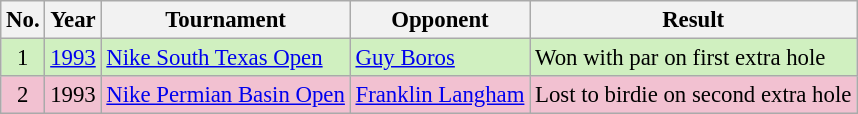<table class="wikitable" style="font-size:95%;">
<tr>
<th>No.</th>
<th>Year</th>
<th>Tournament</th>
<th>Opponent</th>
<th>Result</th>
</tr>
<tr style="background:#D0F0C0;">
<td align=center>1</td>
<td><a href='#'>1993</a></td>
<td><a href='#'>Nike South Texas Open</a></td>
<td> <a href='#'>Guy Boros</a></td>
<td>Won with par on first extra hole</td>
</tr>
<tr style="background:#F2C1D1;">
<td align=center>2</td>
<td>1993</td>
<td><a href='#'>Nike Permian Basin Open</a></td>
<td> <a href='#'>Franklin Langham</a></td>
<td>Lost to birdie on second extra hole</td>
</tr>
</table>
